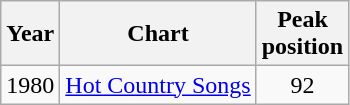<table class="wikitable">
<tr>
<th>Year</th>
<th>Chart</th>
<th>Peak<br>position</th>
</tr>
<tr>
<td>1980</td>
<td><a href='#'>Hot Country Songs</a></td>
<td style="text-align:center;">92</td>
</tr>
</table>
